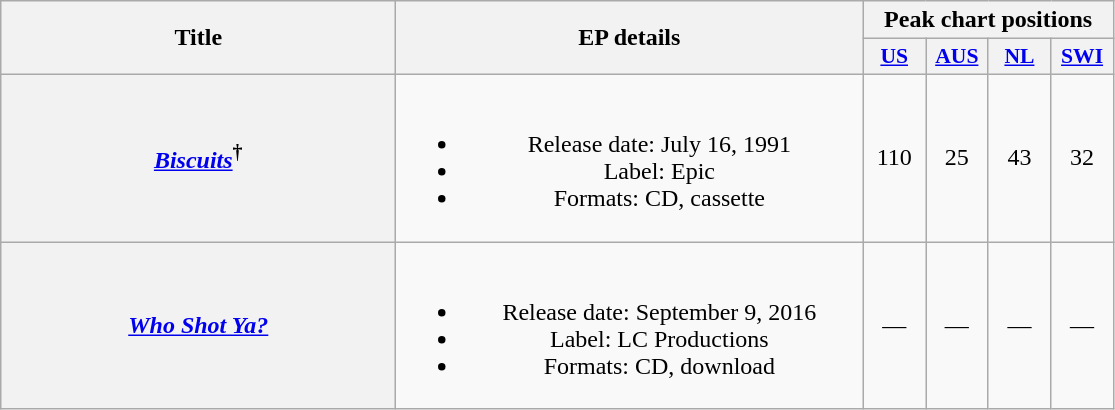<table class="wikitable plainrowheaders" style="text-align:center;">
<tr>
<th rowspan="2" style="width:16em;">Title</th>
<th rowspan="2" style="width:19em;">EP details</th>
<th colspan="4">Peak chart positions</th>
</tr>
<tr style="font-size:90%;">
<th width="35"><a href='#'>US</a><br></th>
<th width="35"><a href='#'>AUS</a><br></th>
<th width="35"><a href='#'>NL</a><br></th>
<th width="35"><a href='#'>SWI</a><br></th>
</tr>
<tr>
<th scope="row"><em><a href='#'>Biscuits</a></em><sup>†</sup></th>
<td><br><ul><li>Release date: July 16, 1991</li><li>Label: Epic</li><li>Formats: CD, cassette</li></ul></td>
<td>110</td>
<td>25</td>
<td>43</td>
<td>32</td>
</tr>
<tr>
<th scope="row"><em><a href='#'>Who Shot Ya?</a></em></th>
<td><br><ul><li>Release date: September 9, 2016</li><li>Label: LC Productions</li><li>Formats: CD, download</li></ul></td>
<td>—</td>
<td>—</td>
<td>—</td>
<td>—</td>
</tr>
</table>
